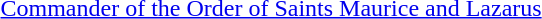<table>
<tr>
<td rowspan=2 style="width:60px; vertical-align:top;"></td>
<td><a href='#'>Commander of the Order of Saints Maurice and Lazarus</a></td>
</tr>
<tr>
<td></td>
</tr>
</table>
